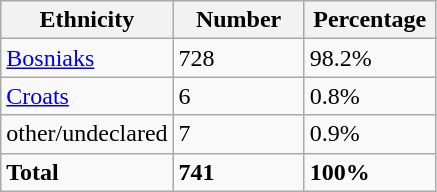<table class="wikitable">
<tr>
<th width="100px">Ethnicity</th>
<th width="80px">Number</th>
<th width="80px">Percentage</th>
</tr>
<tr>
<td><a href='#'>Bosniaks</a></td>
<td>728</td>
<td>98.2%</td>
</tr>
<tr>
<td><a href='#'>Croats</a></td>
<td>6</td>
<td>0.8%</td>
</tr>
<tr>
<td>other/undeclared</td>
<td>7</td>
<td>0.9%</td>
</tr>
<tr>
<td><strong>Total</strong></td>
<td><strong>741</strong></td>
<td><strong>100%</strong></td>
</tr>
</table>
